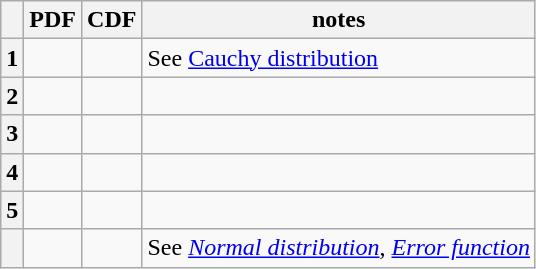<table class="wikitable">
<tr>
<th></th>
<th>PDF</th>
<th>CDF</th>
<th>notes</th>
</tr>
<tr>
<th>1</th>
<td></td>
<td></td>
<td>See <a href='#'>Cauchy distribution</a></td>
</tr>
<tr>
<th>2</th>
<td></td>
<td></td>
<td></td>
</tr>
<tr>
<th>3</th>
<td></td>
<td></td>
<td></td>
</tr>
<tr>
<th>4</th>
<td></td>
<td></td>
<td></td>
</tr>
<tr>
<th>5</th>
<td></td>
<td></td>
<td></td>
</tr>
<tr>
<th></th>
<td></td>
<td></td>
<td>See <em><a href='#'>Normal distribution</a></em>, <em><a href='#'>Error function</a></em></td>
</tr>
</table>
